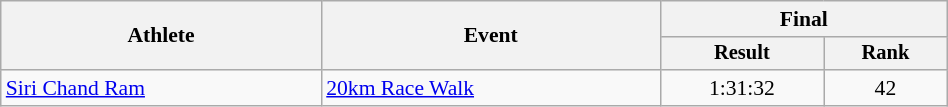<table class="wikitable" style="font-size:90%; width:50%">
<tr>
<th rowspan="2">Athlete</th>
<th rowspan="2">Event</th>
<th colspan="2">Final</th>
</tr>
<tr style="font-size:95%">
<th>Result</th>
<th>Rank</th>
</tr>
<tr style="text-align:center">
<td style="text-align:left"><a href='#'>Siri Chand Ram</a></td>
<td style="text-align:left"><a href='#'>20km Race Walk</a></td>
<td>1:31:32</td>
<td>42</td>
</tr>
</table>
